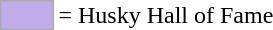<table>
<tr>
<td style="background-color:#C0ACEA; border:1px solid #aaaaaa; width:2em;"></td>
<td>= Husky Hall of Fame</td>
</tr>
</table>
